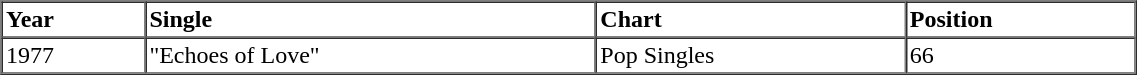<table border=1 cellspacing=0 cellpadding=2 width="60%">
<tr>
<th align="left">Year</th>
<th align="left">Single</th>
<th align="left">Chart</th>
<th align="left">Position</th>
</tr>
<tr>
<td>1977</td>
<td>"Echoes of Love"</td>
<td>Pop Singles</td>
<td>66</td>
</tr>
<tr>
</tr>
</table>
